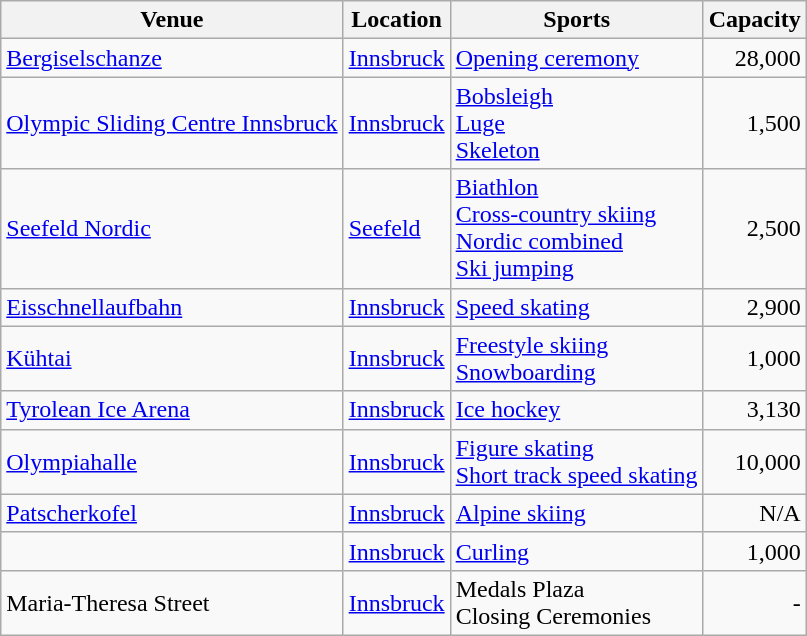<table class="wikitable sortable">
<tr>
<th>Venue</th>
<th>Location</th>
<th>Sports</th>
<th>Capacity</th>
</tr>
<tr>
<td><a href='#'>Bergiselschanze</a></td>
<td><a href='#'>Innsbruck</a></td>
<td><a href='#'>Opening ceremony</a></td>
<td style="text-align:right;">28,000</td>
</tr>
<tr>
<td><a href='#'>Olympic Sliding Centre Innsbruck</a></td>
<td><a href='#'>Innsbruck</a></td>
<td><a href='#'>Bobsleigh</a> <br> <a href='#'>Luge</a> <br> <a href='#'>Skeleton</a></td>
<td style="text-align:right;">1,500</td>
</tr>
<tr>
<td><a href='#'>Seefeld Nordic</a></td>
<td><a href='#'>Seefeld</a></td>
<td><a href='#'>Biathlon</a> <br> <a href='#'>Cross-country skiing</a> <br> <a href='#'>Nordic combined</a><br> <a href='#'>Ski jumping</a></td>
<td style="text-align:right;">2,500</td>
</tr>
<tr>
<td><a href='#'>Eisschnellaufbahn</a></td>
<td><a href='#'>Innsbruck</a></td>
<td><a href='#'>Speed skating</a></td>
<td style="text-align:right;">2,900</td>
</tr>
<tr>
<td><a href='#'>Kühtai</a></td>
<td><a href='#'>Innsbruck</a></td>
<td><a href='#'>Freestyle skiing</a><br><a href='#'>Snowboarding</a></td>
<td style="text-align:right;">1,000</td>
</tr>
<tr>
<td><a href='#'>Tyrolean Ice Arena</a></td>
<td><a href='#'>Innsbruck</a></td>
<td><a href='#'>Ice hockey</a></td>
<td style="text-align:right;">3,130</td>
</tr>
<tr>
<td><a href='#'>Olympiahalle</a></td>
<td><a href='#'>Innsbruck</a></td>
<td><a href='#'>Figure skating</a><br><a href='#'>Short track speed skating</a></td>
<td style="text-align:right;">10,000</td>
</tr>
<tr>
<td><a href='#'>Patscherkofel</a></td>
<td><a href='#'>Innsbruck</a></td>
<td><a href='#'>Alpine skiing</a></td>
<td style="text-align:right;">N/A</td>
</tr>
<tr>
<td></td>
<td><a href='#'>Innsbruck</a></td>
<td><a href='#'>Curling</a></td>
<td style="text-align:right;">1,000</td>
</tr>
<tr>
<td>Maria-Theresa Street</td>
<td><a href='#'>Innsbruck</a></td>
<td>Medals Plaza<br>Closing Ceremonies</td>
<td style="text-align:right;">-</td>
</tr>
</table>
